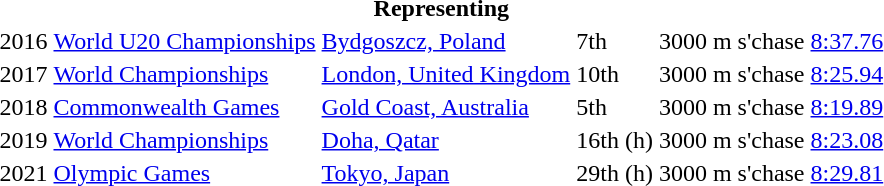<table>
<tr>
<th colspan="6">Representing </th>
</tr>
<tr>
<td>2016</td>
<td><a href='#'>World U20 Championships</a></td>
<td><a href='#'>Bydgoszcz, Poland</a></td>
<td>7th</td>
<td>3000 m s'chase</td>
<td><a href='#'>8:37.76</a></td>
</tr>
<tr>
<td>2017</td>
<td><a href='#'>World Championships</a></td>
<td><a href='#'>London, United Kingdom</a></td>
<td>10th</td>
<td>3000 m s'chase</td>
<td><a href='#'>8:25.94</a></td>
</tr>
<tr>
<td>2018</td>
<td><a href='#'>Commonwealth Games</a></td>
<td><a href='#'>Gold Coast, Australia</a></td>
<td>5th</td>
<td>3000 m s'chase</td>
<td><a href='#'>8:19.89</a></td>
</tr>
<tr>
<td>2019</td>
<td><a href='#'>World Championships</a></td>
<td><a href='#'>Doha, Qatar</a></td>
<td>16th (h)</td>
<td>3000 m s'chase</td>
<td><a href='#'>8:23.08</a></td>
</tr>
<tr>
<td>2021</td>
<td><a href='#'>Olympic Games</a></td>
<td><a href='#'>Tokyo, Japan</a></td>
<td>29th (h)</td>
<td>3000 m s'chase</td>
<td><a href='#'>8:29.81</a></td>
</tr>
</table>
